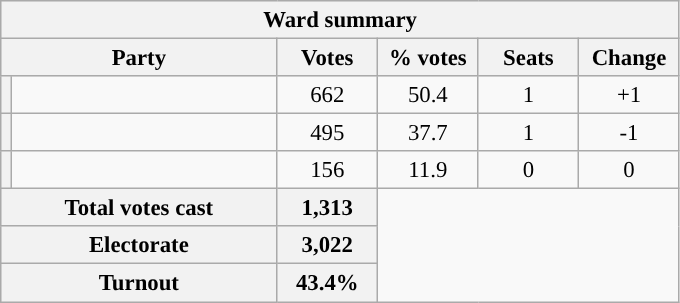<table class="wikitable" style="font-size: 95%;">
<tr style="background-color:#E9E9E9">
<th colspan="6">Ward summary</th>
</tr>
<tr style="background-color:#E9E9E9">
<th colspan="2">Party</th>
<th style="width: 60px">Votes</th>
<th style="width: 60px">% votes</th>
<th style="width: 60px">Seats</th>
<th style="width: 60px">Change</th>
</tr>
<tr>
<th style="background-color: "></th>
<td style="width: 170px"><a href='#'></a></td>
<td align="center">662</td>
<td align="center">50.4</td>
<td align="center">1</td>
<td align="center">+1</td>
</tr>
<tr>
<th style="background-color: "></th>
<td style="width: 170px"><a href='#'></a></td>
<td align="center">495</td>
<td align="center">37.7</td>
<td align="center">1</td>
<td align="center">-1</td>
</tr>
<tr>
<th style="background-color: "></th>
<td style="width: 170px"><a href='#'></a></td>
<td align="center">156</td>
<td align="center">11.9</td>
<td align="center">0</td>
<td align="center">0</td>
</tr>
<tr style="background-color:#E9E9E9">
<th colspan="2">Total votes cast</th>
<th style="width: 60px">1,313</th>
</tr>
<tr style="background-color:#E9E9E9">
<th colspan="2">Electorate</th>
<th style="width: 60px">3,022</th>
</tr>
<tr style="background-color:#E9E9E9">
<th colspan="2">Turnout</th>
<th style="width: 60px">43.4%</th>
</tr>
</table>
